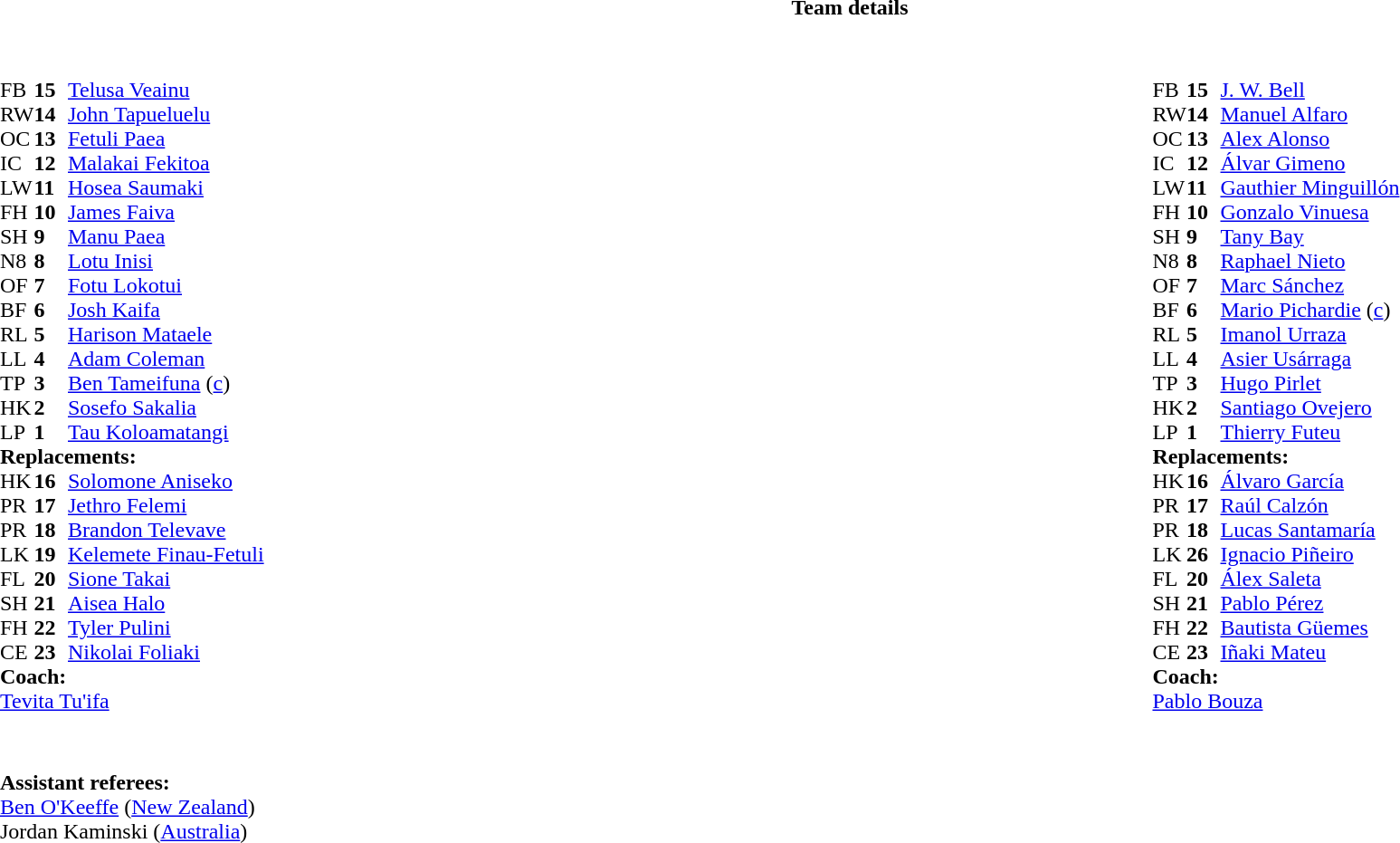<table border="0" style="width:100%;" class="collapsible collapsed">
<tr>
<th>Team details</th>
</tr>
<tr>
<td><br><table style="width:100%">
<tr>
<td style="vertical-align:top;width:50%"><br><table cellspacing="0" cellpadding="0">
<tr>
<th width="25"></th>
<th width="25"></th>
</tr>
<tr>
<td>FB</td>
<td><strong>15</strong></td>
<td><a href='#'>Telusa Veainu</a></td>
</tr>
<tr>
<td>RW</td>
<td><strong>14</strong></td>
<td><a href='#'>John Tapueluelu</a></td>
</tr>
<tr>
<td>OC</td>
<td><strong>13</strong></td>
<td><a href='#'>Fetuli Paea</a></td>
</tr>
<tr>
<td>IC</td>
<td><strong>12</strong></td>
<td><a href='#'>Malakai Fekitoa</a></td>
</tr>
<tr>
<td>LW</td>
<td><strong>11</strong></td>
<td><a href='#'>Hosea Saumaki</a></td>
<td></td>
<td></td>
</tr>
<tr>
<td>FH</td>
<td><strong>10</strong></td>
<td><a href='#'>James Faiva</a></td>
<td></td>
<td></td>
</tr>
<tr>
<td>SH</td>
<td><strong>9</strong></td>
<td><a href='#'>Manu Paea</a></td>
<td></td>
<td></td>
</tr>
<tr>
<td>N8</td>
<td><strong>8</strong></td>
<td><a href='#'>Lotu Inisi</a></td>
<td></td>
<td></td>
</tr>
<tr>
<td>OF</td>
<td><strong>7</strong></td>
<td><a href='#'>Fotu Lokotui</a></td>
</tr>
<tr>
<td>BF</td>
<td><strong>6</strong></td>
<td><a href='#'>Josh Kaifa</a></td>
</tr>
<tr>
<td>RL</td>
<td><strong>5</strong></td>
<td><a href='#'>Harison Mataele</a></td>
<td></td>
<td></td>
</tr>
<tr>
<td>LL</td>
<td><strong>4</strong></td>
<td><a href='#'>Adam Coleman</a></td>
<td></td>
</tr>
<tr>
<td>TP</td>
<td><strong>3</strong></td>
<td><a href='#'>Ben Tameifuna</a> (<a href='#'>c</a>)</td>
<td></td>
<td></td>
</tr>
<tr>
<td>HK</td>
<td><strong>2</strong></td>
<td><a href='#'>Sosefo Sakalia</a></td>
<td></td>
<td></td>
</tr>
<tr>
<td>LP</td>
<td><strong>1</strong></td>
<td><a href='#'>Tau Koloamatangi</a></td>
<td></td>
<td></td>
<td></td>
</tr>
<tr>
<td colspan=3><strong>Replacements:</strong></td>
</tr>
<tr>
<td>HK</td>
<td><strong>16</strong></td>
<td><a href='#'>Solomone Aniseko</a></td>
<td></td>
<td></td>
</tr>
<tr>
<td>PR</td>
<td><strong>17</strong></td>
<td><a href='#'>Jethro Felemi</a></td>
<td></td>
<td></td>
<td></td>
</tr>
<tr>
<td>PR</td>
<td><strong>18</strong></td>
<td><a href='#'>Brandon Televave</a></td>
<td></td>
<td></td>
</tr>
<tr>
<td>LK</td>
<td><strong>19</strong></td>
<td><a href='#'>Kelemete Finau-Fetuli</a></td>
<td></td>
<td></td>
</tr>
<tr>
<td>FL</td>
<td><strong>20</strong></td>
<td><a href='#'>Sione Takai</a></td>
<td></td>
<td></td>
</tr>
<tr>
<td>SH</td>
<td><strong>21</strong></td>
<td><a href='#'>Aisea Halo</a></td>
<td></td>
<td></td>
</tr>
<tr>
<td>FH</td>
<td><strong>22</strong></td>
<td><a href='#'>Tyler Pulini</a></td>
<td></td>
<td></td>
</tr>
<tr>
<td>CE</td>
<td><strong>23</strong></td>
<td><a href='#'>Nikolai Foliaki</a></td>
<td></td>
<td></td>
</tr>
<tr>
<td colspan=3><strong>Coach:</strong></td>
</tr>
<tr>
<td colspan="4"> <a href='#'>Tevita Tu'ifa</a></td>
</tr>
</table>
</td>
<td style="vertical-align:top;width:50%"><br><table cellspacing="0" cellpadding="0" align="center">
<tr>
<th width="25"></th>
<th width="25"></th>
</tr>
<tr>
<td>FB</td>
<td><strong>15</strong></td>
<td><a href='#'>J. W. Bell</a></td>
</tr>
<tr>
<td>RW</td>
<td><strong>14</strong></td>
<td><a href='#'>Manuel Alfaro</a></td>
<td></td>
<td></td>
</tr>
<tr>
<td>OC</td>
<td><strong>13</strong></td>
<td><a href='#'>Alex Alonso</a></td>
<td></td>
<td></td>
</tr>
<tr>
<td>IC</td>
<td><strong>12</strong></td>
<td><a href='#'>Álvar Gimeno</a></td>
</tr>
<tr>
<td>LW</td>
<td><strong>11</strong></td>
<td><a href='#'>Gauthier Minguillón</a></td>
</tr>
<tr>
<td>FH</td>
<td><strong>10</strong></td>
<td><a href='#'>Gonzalo Vinuesa</a></td>
</tr>
<tr>
<td>SH</td>
<td><strong>9</strong></td>
<td><a href='#'>Tany Bay</a></td>
<td></td>
<td></td>
</tr>
<tr>
<td>N8</td>
<td><strong>8</strong></td>
<td><a href='#'>Raphael Nieto</a></td>
</tr>
<tr>
<td>OF</td>
<td><strong>7</strong></td>
<td><a href='#'>Marc Sánchez</a></td>
<td></td>
<td></td>
</tr>
<tr>
<td>BF</td>
<td><strong>6</strong></td>
<td><a href='#'>Mario Pichardie</a> (<a href='#'>c</a>)</td>
<td></td>
<td></td>
</tr>
<tr>
<td>RL</td>
<td><strong>5</strong></td>
<td><a href='#'>Imanol Urraza</a></td>
</tr>
<tr>
<td>LL</td>
<td><strong>4</strong></td>
<td><a href='#'>Asier Usárraga</a></td>
</tr>
<tr>
<td>TP</td>
<td><strong>3</strong></td>
<td><a href='#'>Hugo Pirlet</a></td>
<td></td>
<td></td>
</tr>
<tr>
<td>HK</td>
<td><strong>2</strong></td>
<td><a href='#'>Santiago Ovejero</a></td>
<td></td>
<td></td>
</tr>
<tr>
<td>LP</td>
<td><strong>1</strong></td>
<td><a href='#'>Thierry Futeu</a></td>
<td></td>
<td></td>
</tr>
<tr>
<td colspan=3><strong>Replacements:</strong></td>
</tr>
<tr>
<td>HK</td>
<td><strong>16</strong></td>
<td><a href='#'>Álvaro García</a></td>
<td></td>
<td></td>
</tr>
<tr>
<td>PR</td>
<td><strong>17</strong></td>
<td><a href='#'>Raúl Calzón</a></td>
<td></td>
<td></td>
</tr>
<tr>
<td>PR</td>
<td><strong>18</strong></td>
<td><a href='#'>Lucas Santamaría</a></td>
<td></td>
<td></td>
</tr>
<tr>
<td>LK</td>
<td><strong>26</strong></td>
<td><a href='#'>Ignacio Piñeiro</a></td>
<td></td>
<td></td>
</tr>
<tr>
<td>FL</td>
<td><strong>20</strong></td>
<td><a href='#'>Álex Saleta</a></td>
<td></td>
<td></td>
</tr>
<tr>
<td>SH</td>
<td><strong>21</strong></td>
<td><a href='#'>Pablo Pérez</a></td>
<td></td>
<td></td>
</tr>
<tr>
<td>FH</td>
<td><strong>22</strong></td>
<td><a href='#'>Bautista Güemes</a></td>
<td></td>
<td></td>
</tr>
<tr>
<td>CE</td>
<td><strong>23</strong></td>
<td><a href='#'>Iñaki Mateu</a></td>
<td></td>
<td></td>
</tr>
<tr>
<td colspan=3><strong>Coach:</strong></td>
</tr>
<tr>
<td colspan="4"> <a href='#'>Pablo Bouza</a></td>
</tr>
</table>
</td>
</tr>
</table>
<table width=100% style="font-size: 100%">
<tr>
<td><br>
<br><strong>Assistant referees:</strong>
<br><a href='#'>Ben O'Keeffe</a> (<a href='#'>New Zealand</a>)
<br>Jordan Kaminski (<a href='#'>Australia</a>)</td>
</tr>
</table>
</td>
</tr>
</table>
